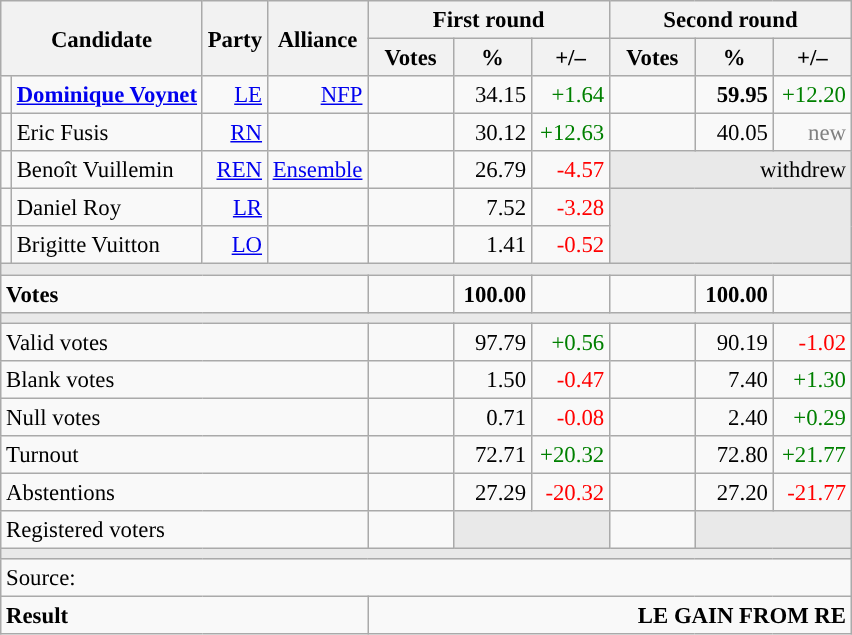<table class="wikitable" style="text-align:right;font-size:95%;">
<tr>
<th rowspan="2" colspan="2">Candidate</th>
<th colspan="1" rowspan="2">Party</th>
<th colspan="1" rowspan="2">Alliance</th>
<th colspan="3">First round</th>
<th colspan="3">Second round</th>
</tr>
<tr>
<th style="width:50px;">Votes</th>
<th style="width:45px;">%</th>
<th style="width:45px;">+/–</th>
<th style="width:50px;">Votes</th>
<th style="width:45px;">%</th>
<th style="width:45px;">+/–</th>
</tr>
<tr>
<td style="color:inherit;background:"></td>
<td style="text-align:left;"><strong><a href='#'>Dominique Voynet</a></strong></td>
<td><a href='#'>LE</a></td>
<td><a href='#'>NFP</a></td>
<td></td>
<td>34.15</td>
<td style="color:green;">+1.64</td>
<td><strong></strong></td>
<td><strong>59.95</strong></td>
<td style="color:green;">+12.20</td>
</tr>
<tr>
<td style="color:inherit;background:"></td>
<td style="text-align:left;">Eric Fusis</td>
<td><a href='#'>RN</a></td>
<td></td>
<td></td>
<td>30.12</td>
<td style="color:green;">+12.63</td>
<td></td>
<td>40.05</td>
<td style="color:grey;">new</td>
</tr>
<tr>
<td style="color:inherit;background:"></td>
<td style="text-align:left;">Benoît Vuillemin</td>
<td><a href='#'>REN</a></td>
<td><a href='#'>Ensemble</a></td>
<td></td>
<td>26.79</td>
<td style="color:red;">-4.57</td>
<td colspan="3" style="background:#E9E9E9;">withdrew</td>
</tr>
<tr>
<td style="color:inherit;background:"></td>
<td style="text-align:left;">Daniel Roy</td>
<td><a href='#'>LR</a></td>
<td></td>
<td></td>
<td>7.52</td>
<td style="color:red;">-3.28</td>
<td colspan="3" rowspan="2" style="background:#E9E9E9;"></td>
</tr>
<tr>
<td style="color:inherit;background:"></td>
<td style="text-align:left;">Brigitte Vuitton</td>
<td><a href='#'>LO</a></td>
<td></td>
<td></td>
<td>1.41</td>
<td style="color:red;">-0.52</td>
</tr>
<tr>
<td colspan="10" style="background:#E9E9E9;"></td>
</tr>
<tr style="font-weight:bold;">
<td colspan="4" style="text-align:left;">Votes</td>
<td></td>
<td>100.00</td>
<td></td>
<td></td>
<td>100.00</td>
<td></td>
</tr>
<tr>
<td colspan="10" style="background:#E9E9E9;"></td>
</tr>
<tr>
<td colspan="4" style="text-align:left;">Valid votes</td>
<td></td>
<td>97.79</td>
<td style="color:green;">+0.56</td>
<td></td>
<td>90.19</td>
<td style="color:red;">-1.02</td>
</tr>
<tr>
<td colspan="4" style="text-align:left;">Blank votes</td>
<td></td>
<td>1.50</td>
<td style="color:red;">-0.47</td>
<td></td>
<td>7.40</td>
<td style="color:green;">+1.30</td>
</tr>
<tr>
<td colspan="4" style="text-align:left;">Null votes</td>
<td></td>
<td>0.71</td>
<td style="color:red;">-0.08</td>
<td></td>
<td>2.40</td>
<td style="color:green;">+0.29</td>
</tr>
<tr>
<td colspan="4" style="text-align:left;">Turnout</td>
<td></td>
<td>72.71</td>
<td style="color:green;">+20.32</td>
<td></td>
<td>72.80</td>
<td style="color:green;">+21.77</td>
</tr>
<tr>
<td colspan="4" style="text-align:left;">Abstentions</td>
<td></td>
<td>27.29</td>
<td style="color:red;">-20.32</td>
<td></td>
<td>27.20</td>
<td style="color:red;">-21.77</td>
</tr>
<tr>
<td colspan="4" style="text-align:left;">Registered voters</td>
<td></td>
<td colspan="2" style="background:#E9E9E9;"></td>
<td></td>
<td colspan="2" style="background:#E9E9E9;"></td>
</tr>
<tr>
<td colspan="10" style="background:#E9E9E9;"></td>
</tr>
<tr>
<td colspan="10" style="text-align:left;">Source: </td>
</tr>
<tr style="font-weight:bold">
<td colspan="4" style="text-align:left;">Result</td>
<td colspan="6" style="background-color:">LE GAIN FROM RE</td>
</tr>
</table>
